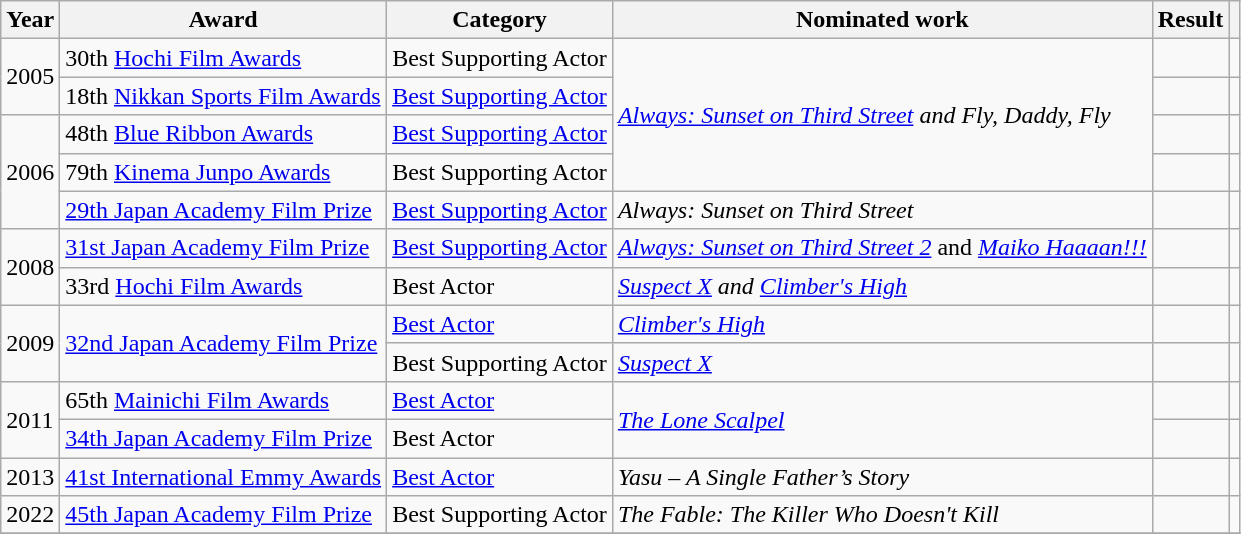<table class="wikitable sortable">
<tr>
<th>Year</th>
<th>Award</th>
<th>Category</th>
<th>Nominated work</th>
<th>Result</th>
<th class="unsortable"></th>
</tr>
<tr>
<td rowspan="2">2005</td>
<td>30th <a href='#'>Hochi Film Awards</a></td>
<td>Best Supporting Actor</td>
<td rowspan="4"><em><a href='#'>Always: Sunset on Third Street</a> and Fly, Daddy, Fly</em></td>
<td></td>
<td></td>
</tr>
<tr>
<td>18th <a href='#'>Nikkan Sports Film Awards</a></td>
<td><a href='#'>Best Supporting Actor</a></td>
<td></td>
<td></td>
</tr>
<tr>
<td rowspan="3">2006</td>
<td>48th <a href='#'>Blue Ribbon Awards</a></td>
<td><a href='#'>Best Supporting Actor</a></td>
<td></td>
<td></td>
</tr>
<tr>
<td>79th <a href='#'>Kinema Junpo Awards</a></td>
<td>Best Supporting Actor</td>
<td></td>
<td></td>
</tr>
<tr>
<td><a href='#'>29th Japan Academy Film Prize</a></td>
<td><a href='#'>Best Supporting Actor</a></td>
<td><em>Always: Sunset on Third Street</em></td>
<td></td>
<td></td>
</tr>
<tr>
<td rowspan="2">2008</td>
<td><a href='#'>31st Japan Academy Film Prize</a></td>
<td><a href='#'>Best Supporting Actor</a></td>
<td><em><a href='#'>Always: Sunset on Third Street 2</a></em> and <em><a href='#'>Maiko Haaaan!!!</a></em></td>
<td></td>
<td></td>
</tr>
<tr>
<td>33rd <a href='#'>Hochi Film Awards</a></td>
<td>Best Actor</td>
<td><em><a href='#'>Suspect X</a> and <a href='#'>Climber's High</a></em></td>
<td></td>
<td></td>
</tr>
<tr>
<td rowspan="2">2009</td>
<td rowspan="2"><a href='#'>32nd Japan Academy Film Prize</a></td>
<td><a href='#'>Best Actor</a></td>
<td><em><a href='#'>Climber's High</a></em></td>
<td></td>
<td></td>
</tr>
<tr>
<td>Best Supporting Actor</td>
<td><em><a href='#'>Suspect X</a></em></td>
<td></td>
<td></td>
</tr>
<tr>
<td rowspan="2">2011</td>
<td>65th <a href='#'>Mainichi Film Awards</a></td>
<td><a href='#'>Best Actor</a></td>
<td rowspan="2"><em><a href='#'>The Lone Scalpel</a></em></td>
<td></td>
<td></td>
</tr>
<tr>
<td><a href='#'>34th Japan Academy Film Prize</a></td>
<td>Best Actor</td>
<td></td>
<td></td>
</tr>
<tr>
<td>2013</td>
<td><a href='#'>41st International Emmy Awards</a></td>
<td><a href='#'>Best Actor</a></td>
<td><em>Yasu – A Single Father’s Story</em></td>
<td></td>
<td></td>
</tr>
<tr>
<td>2022</td>
<td><a href='#'>45th Japan Academy Film Prize</a></td>
<td>Best Supporting Actor</td>
<td><em>The Fable: The Killer Who Doesn't Kill</em></td>
<td></td>
<td></td>
</tr>
<tr>
</tr>
</table>
